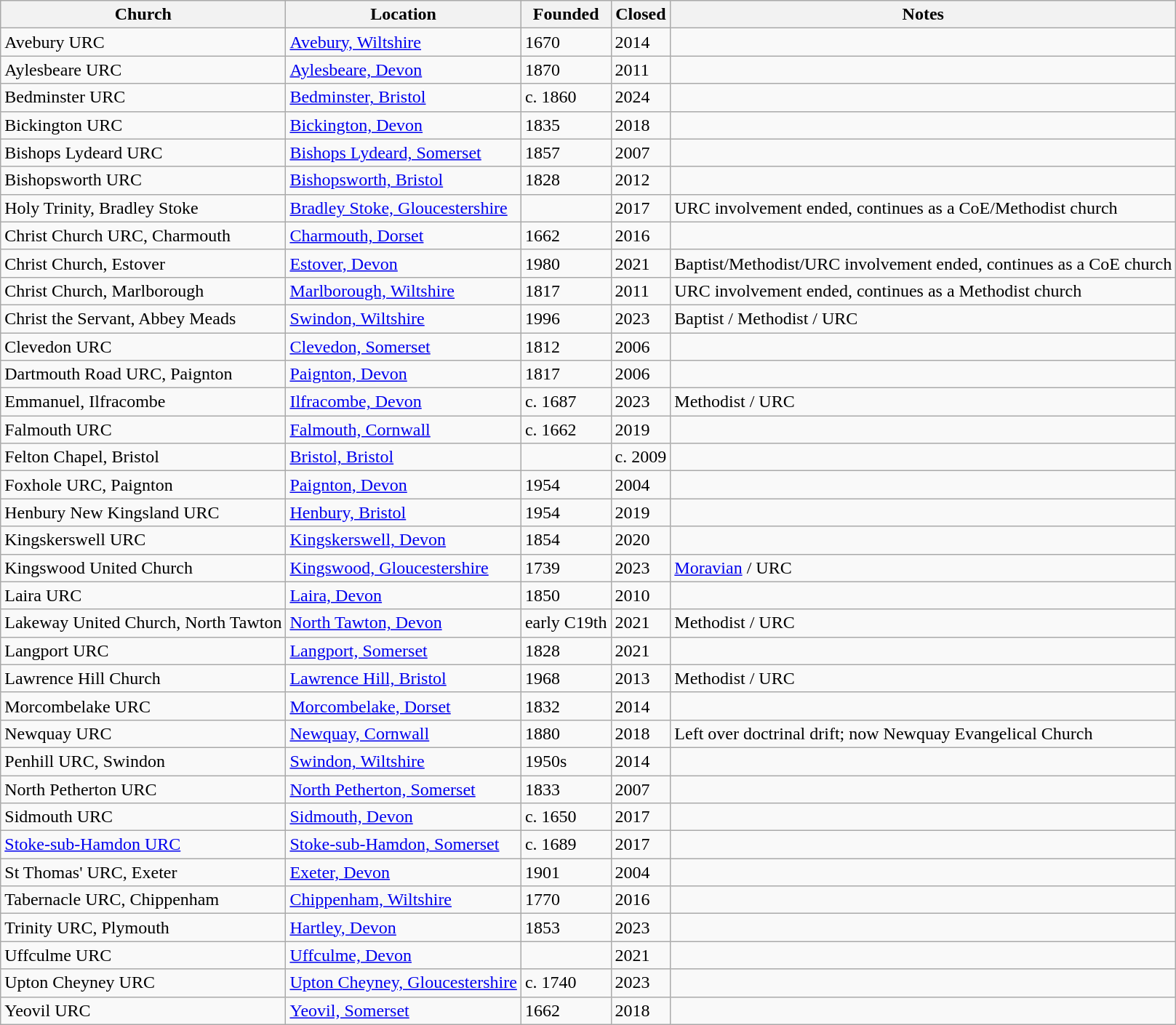<table class="wikitable sortable">
<tr>
<th>Church</th>
<th>Location</th>
<th>Founded</th>
<th>Closed</th>
<th>Notes</th>
</tr>
<tr>
<td>Avebury URC</td>
<td><a href='#'>Avebury, Wiltshire</a></td>
<td>1670</td>
<td>2014</td>
<td></td>
</tr>
<tr>
<td>Aylesbeare URC</td>
<td><a href='#'>Aylesbeare, Devon</a></td>
<td>1870</td>
<td>2011</td>
<td></td>
</tr>
<tr>
<td>Bedminster URC</td>
<td><a href='#'>Bedminster, Bristol</a></td>
<td>c. 1860</td>
<td>2024</td>
<td></td>
</tr>
<tr>
<td>Bickington URC</td>
<td><a href='#'>Bickington, Devon</a></td>
<td>1835</td>
<td>2018</td>
<td></td>
</tr>
<tr>
<td>Bishops Lydeard URC</td>
<td><a href='#'>Bishops Lydeard, Somerset</a></td>
<td>1857</td>
<td>2007</td>
<td></td>
</tr>
<tr>
<td>Bishopsworth URC</td>
<td><a href='#'>Bishopsworth, Bristol</a></td>
<td>1828</td>
<td>2012</td>
<td></td>
</tr>
<tr>
<td>Holy Trinity, Bradley Stoke</td>
<td><a href='#'>Bradley Stoke, Gloucestershire</a></td>
<td></td>
<td>2017</td>
<td>URC involvement ended, continues as a CoE/Methodist church</td>
</tr>
<tr>
<td>Christ Church URC, Charmouth</td>
<td><a href='#'>Charmouth, Dorset</a></td>
<td>1662</td>
<td>2016</td>
<td></td>
</tr>
<tr>
<td>Christ Church, Estover</td>
<td><a href='#'>Estover, Devon</a></td>
<td>1980</td>
<td>2021</td>
<td>Baptist/Methodist/URC involvement ended, continues as a CoE church</td>
</tr>
<tr>
<td>Christ Church, Marlborough</td>
<td><a href='#'>Marlborough, Wiltshire</a></td>
<td>1817</td>
<td>2011</td>
<td>URC involvement ended, continues as a Methodist church</td>
</tr>
<tr>
<td>Christ the Servant, Abbey Meads</td>
<td><a href='#'>Swindon, Wiltshire</a></td>
<td>1996</td>
<td>2023</td>
<td>Baptist / Methodist / URC</td>
</tr>
<tr>
<td>Clevedon URC</td>
<td><a href='#'>Clevedon, Somerset</a></td>
<td>1812</td>
<td>2006</td>
<td></td>
</tr>
<tr>
<td>Dartmouth Road URC, Paignton</td>
<td><a href='#'>Paignton, Devon</a></td>
<td>1817</td>
<td>2006</td>
<td></td>
</tr>
<tr>
<td>Emmanuel, Ilfracombe</td>
<td><a href='#'>Ilfracombe, Devon</a></td>
<td>c. 1687</td>
<td>2023</td>
<td>Methodist / URC</td>
</tr>
<tr>
<td>Falmouth URC</td>
<td><a href='#'>Falmouth, Cornwall</a></td>
<td>c. 1662</td>
<td>2019</td>
<td></td>
</tr>
<tr>
<td>Felton Chapel, Bristol</td>
<td><a href='#'>Bristol, Bristol</a></td>
<td></td>
<td>c. 2009</td>
<td></td>
</tr>
<tr>
<td>Foxhole URC, Paignton</td>
<td><a href='#'>Paignton, Devon</a></td>
<td>1954</td>
<td>2004</td>
<td></td>
</tr>
<tr>
<td>Henbury New Kingsland URC</td>
<td><a href='#'>Henbury, Bristol</a></td>
<td>1954</td>
<td>2019</td>
<td></td>
</tr>
<tr>
<td>Kingskerswell URC</td>
<td><a href='#'>Kingskerswell, Devon</a></td>
<td>1854</td>
<td>2020</td>
<td></td>
</tr>
<tr>
<td>Kingswood United Church</td>
<td><a href='#'>Kingswood, Gloucestershire</a></td>
<td>1739</td>
<td>2023</td>
<td><a href='#'>Moravian</a> / URC</td>
</tr>
<tr>
<td>Laira URC</td>
<td><a href='#'>Laira, Devon</a></td>
<td>1850</td>
<td>2010</td>
<td></td>
</tr>
<tr>
<td>Lakeway United Church, North Tawton</td>
<td><a href='#'>North Tawton, Devon</a></td>
<td>early C19th</td>
<td>2021</td>
<td>Methodist / URC</td>
</tr>
<tr>
<td>Langport URC</td>
<td><a href='#'>Langport, Somerset</a></td>
<td>1828</td>
<td>2021</td>
<td></td>
</tr>
<tr>
<td>Lawrence Hill Church</td>
<td><a href='#'>Lawrence Hill, Bristol</a></td>
<td>1968</td>
<td>2013</td>
<td>Methodist / URC</td>
</tr>
<tr>
<td>Morcombelake URC</td>
<td><a href='#'>Morcombelake, Dorset</a></td>
<td>1832</td>
<td>2014</td>
<td></td>
</tr>
<tr>
<td>Newquay URC</td>
<td><a href='#'>Newquay, Cornwall</a></td>
<td>1880</td>
<td>2018</td>
<td>Left over doctrinal drift; now Newquay Evangelical Church</td>
</tr>
<tr>
<td>Penhill URC, Swindon</td>
<td><a href='#'>Swindon, Wiltshire</a></td>
<td>1950s</td>
<td>2014</td>
<td></td>
</tr>
<tr>
<td>North Petherton URC</td>
<td><a href='#'>North Petherton, Somerset</a></td>
<td>1833</td>
<td>2007</td>
<td></td>
</tr>
<tr>
<td>Sidmouth URC</td>
<td><a href='#'>Sidmouth, Devon</a></td>
<td>c. 1650</td>
<td>2017</td>
<td></td>
</tr>
<tr>
<td><a href='#'>Stoke-sub-Hamdon URC</a></td>
<td><a href='#'>Stoke-sub-Hamdon, Somerset</a></td>
<td>c. 1689</td>
<td>2017</td>
<td></td>
</tr>
<tr>
<td>St Thomas' URC, Exeter</td>
<td><a href='#'>Exeter, Devon</a></td>
<td>1901</td>
<td>2004</td>
<td></td>
</tr>
<tr>
<td>Tabernacle URC, Chippenham</td>
<td><a href='#'>Chippenham, Wiltshire</a></td>
<td>1770</td>
<td>2016</td>
<td></td>
</tr>
<tr>
<td>Trinity URC, Plymouth</td>
<td><a href='#'>Hartley, Devon</a></td>
<td>1853</td>
<td>2023</td>
<td></td>
</tr>
<tr>
<td>Uffculme URC</td>
<td><a href='#'>Uffculme, Devon</a></td>
<td></td>
<td>2021</td>
<td></td>
</tr>
<tr>
<td>Upton Cheyney URC</td>
<td><a href='#'>Upton Cheyney, Gloucestershire</a></td>
<td>c. 1740</td>
<td>2023</td>
<td></td>
</tr>
<tr>
<td>Yeovil URC</td>
<td><a href='#'>Yeovil, Somerset</a></td>
<td>1662</td>
<td>2018</td>
<td></td>
</tr>
</table>
